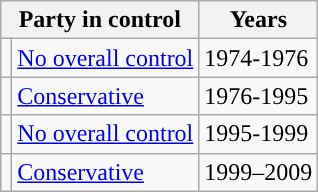<table class="wikitable">
<tr>
<th colspan="2">Party in control</th>
<th>Years</th>
</tr>
<tr>
<td style="background-color: "></td>
<td><a href='#'>No overall control</a></td>
<td>1974-1976</td>
</tr>
<tr>
<td style="background-color: "></td>
<td><a href='#'>Conservative</a></td>
<td>1976-1995</td>
</tr>
<tr>
<td style="background-color: "></td>
<td><a href='#'>No overall control</a></td>
<td>1995-1999</td>
</tr>
<tr>
<td style="background-color: "></td>
<td><a href='#'>Conservative</a></td>
<td>1999–2009</td>
</tr>
</table>
